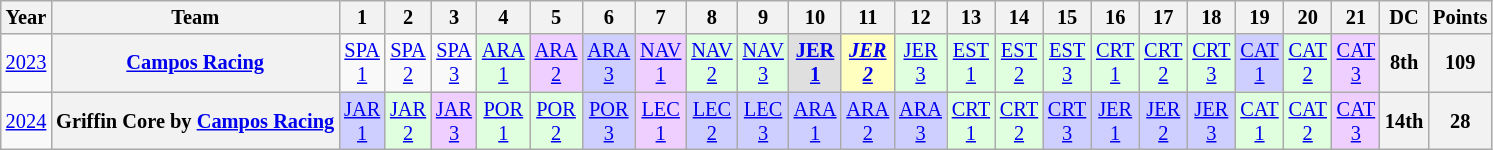<table class="wikitable" style="text-align:center; font-size:85%">
<tr>
<th>Year</th>
<th>Team</th>
<th>1</th>
<th>2</th>
<th>3</th>
<th>4</th>
<th>5</th>
<th>6</th>
<th>7</th>
<th>8</th>
<th>9</th>
<th>10</th>
<th>11</th>
<th>12</th>
<th>13</th>
<th>14</th>
<th>15</th>
<th>16</th>
<th>17</th>
<th>18</th>
<th>19</th>
<th>20</th>
<th>21</th>
<th>DC</th>
<th>Points</th>
</tr>
<tr>
<td><a href='#'>2023</a></td>
<th nowrap><a href='#'>Campos Racing</a></th>
<td style="background:#;"><a href='#'>SPA<br>1</a></td>
<td style="background:#;"><a href='#'>SPA<br>2</a></td>
<td style="background:#;"><a href='#'>SPA<br>3</a></td>
<td style="background:#DFFFDF;"><a href='#'>ARA<br>1</a><br></td>
<td style="background:#EFCFFF;"><a href='#'>ARA<br>2</a><br></td>
<td style="background:#CFCFFF;"><a href='#'>ARA<br>3</a><br></td>
<td style="background:#EFCFFF;"><a href='#'>NAV<br>1</a><br></td>
<td style="background:#DFFFDF;"><a href='#'>NAV<br>2</a><br></td>
<td style="background:#DFFFDF;"><a href='#'>NAV<br>3</a><br></td>
<td style="background:#DFDFDF;"><strong><a href='#'>JER<br>1</a></strong><br></td>
<td style="background:#FFFFBF;"><strong><em><a href='#'>JER<br>2</a></em></strong><br></td>
<td style="background:#DFFFDF;"><a href='#'>JER<br>3</a><br></td>
<td style="background:#DFFFDF;"><a href='#'>EST<br>1</a><br></td>
<td style="background:#DFFFDF;"><a href='#'>EST<br>2</a><br></td>
<td style="background:#DFFFDF;"><a href='#'>EST<br>3</a><br></td>
<td style="background:#DFFFDF;"><a href='#'>CRT<br>1</a><br></td>
<td style="background:#DFFFDF;"><a href='#'>CRT<br>2</a><br></td>
<td style="background:#DFFFDF;"><a href='#'>CRT<br>3</a><br></td>
<td style="background:#CFCFFF;"><a href='#'>CAT<br>1</a><br></td>
<td style="background:#DFFFDF;"><a href='#'>CAT<br>2</a><br></td>
<td style="background:#EFCFFF;"><a href='#'>CAT<br>3</a><br></td>
<th>8th</th>
<th>109</th>
</tr>
<tr>
<td><a href='#'>2024</a></td>
<th nowrap>Griffin Core by <a href='#'>Campos Racing</a></th>
<td style="background:#CFCFFF"><a href='#'>JAR<br>1</a><br></td>
<td style="background:#DFFFDF"><a href='#'>JAR<br>2</a><br></td>
<td style="background:#EFCFFF"><a href='#'>JAR<br>3</a><br></td>
<td style="background:#DFFFDF"><a href='#'>POR<br>1</a><br></td>
<td style="background:#DFFFDF"><a href='#'>POR<br>2</a><br></td>
<td style="background:#CFCFFF"><a href='#'>POR<br>3</a><br></td>
<td style="background:#EFCFFF"><a href='#'>LEC<br>1</a><br></td>
<td style="background:#CFCFFF"><a href='#'>LEC<br>2</a><br></td>
<td style="background:#CFCFFF"><a href='#'>LEC<br>3</a><br></td>
<td style="background:#CFCFFF"><a href='#'>ARA<br>1</a><br></td>
<td style="background:#CFCFFF"><a href='#'>ARA<br>2</a><br></td>
<td style="background:#CFCFFF"><a href='#'>ARA<br>3</a><br></td>
<td style="background:#DFFFDF"><a href='#'>CRT<br>1</a><br></td>
<td style="background:#DFFFDF"><a href='#'>CRT<br>2</a><br></td>
<td style="background:#CFCFFF"><a href='#'>CRT<br>3</a><br></td>
<td style="background:#CFCFFF"><a href='#'>JER<br>1</a><br></td>
<td style="background:#CFCFFF"><a href='#'>JER<br>2</a><br></td>
<td style="background:#CFCFFF"><a href='#'>JER<br>3</a><br></td>
<td style="background:#DFFFDF"><a href='#'>CAT<br>1</a><br></td>
<td style="background:#DFFFDF"><a href='#'>CAT<br>2</a><br></td>
<td style="background:#EFCFFF"><a href='#'>CAT<br>3</a><br></td>
<th style="background:#">14th</th>
<th style="background:#">28</th>
</tr>
</table>
